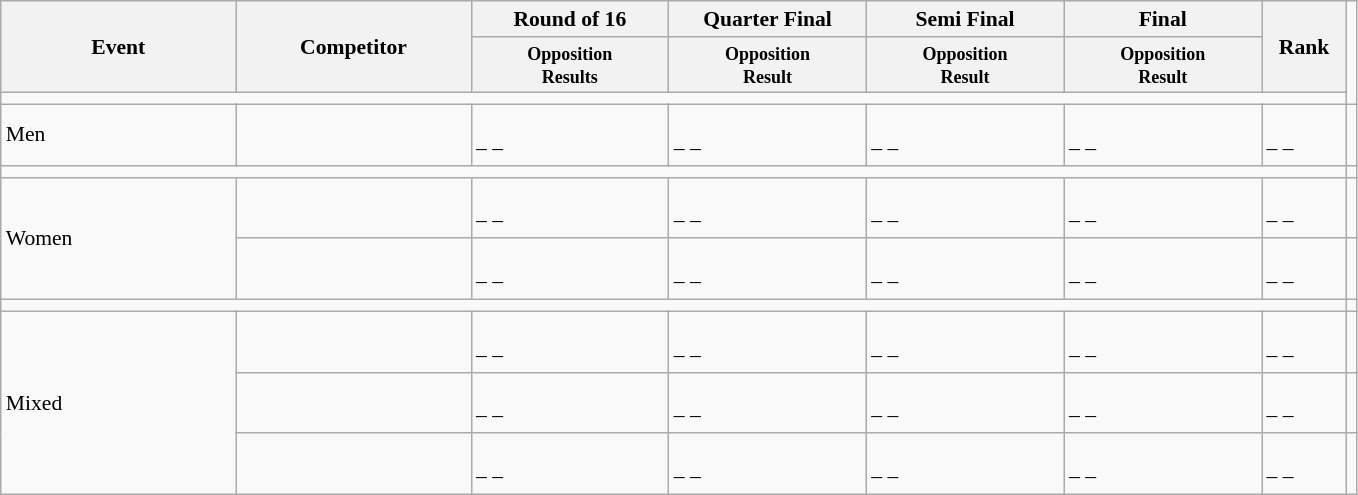<table class=wikitable style="font-size:90%">
<tr>
<th rowspan="2" width=150>Event</th>
<th rowspan="2" width=150>Competitor</th>
<th width=125>Round of 16</th>
<th width=125>Quarter Final</th>
<th width=125>Semi Final</th>
<th width=125>Final</th>
<th rowspan="2" width=50>Rank</th>
</tr>
<tr>
<th style="line-height:1em"><small>Opposition<br>Results</small></th>
<th style="line-height:1em"><small>Opposition<br>Result</small></th>
<th style="line-height:1em"><small>Opposition<br>Result</small></th>
<th style="line-height:1em"><small>Opposition<br>Result</small></th>
</tr>
<tr>
<td colspan=7 height=1></td>
</tr>
<tr>
<td>Men</td>
<td><br></td>
<td align=><br>  –  –</td>
<td align=><br>  –  –</td>
<td align=><br>  –  –</td>
<td align=><br>  –  –</td>
<td align=><br>  –  –</td>
<td></td>
</tr>
<tr>
<td colspan=7 height=1></td>
</tr>
<tr>
<td rowspan=2>Women</td>
<td><br></td>
<td align=><br>  –  –</td>
<td align=><br>  –  –</td>
<td align=><br>  –  –</td>
<td align=><br>  –  –</td>
<td align=><br>  –  –</td>
<td></td>
</tr>
<tr>
<td><br></td>
<td align=><br>  –  –</td>
<td align=><br>  –  –</td>
<td align=><br>  –  –</td>
<td align=><br>  –  –</td>
<td align=><br>  –  –</td>
<td></td>
</tr>
<tr>
<td colspan=7 height=1></td>
</tr>
<tr>
<td rowspan=3>Mixed</td>
<td><br></td>
<td align=><br>  –  –</td>
<td align=><br>  –  –</td>
<td align=><br>  –  –</td>
<td align=><br>  –  –</td>
<td align=><br>  –  –</td>
<td></td>
</tr>
<tr>
<td><br></td>
<td align=><br>  –  –</td>
<td align=><br>  –  –</td>
<td align=><br>  –  –</td>
<td align=><br>  –  –</td>
<td align=><br>  –  –</td>
<td></td>
</tr>
<tr>
<td><br></td>
<td align=><br>  –  –</td>
<td align=><br>  –  –</td>
<td align=><br>  –  –</td>
<td align=><br>  –  –</td>
<td align=><br>  –  –</td>
<td></td>
</tr>
</table>
